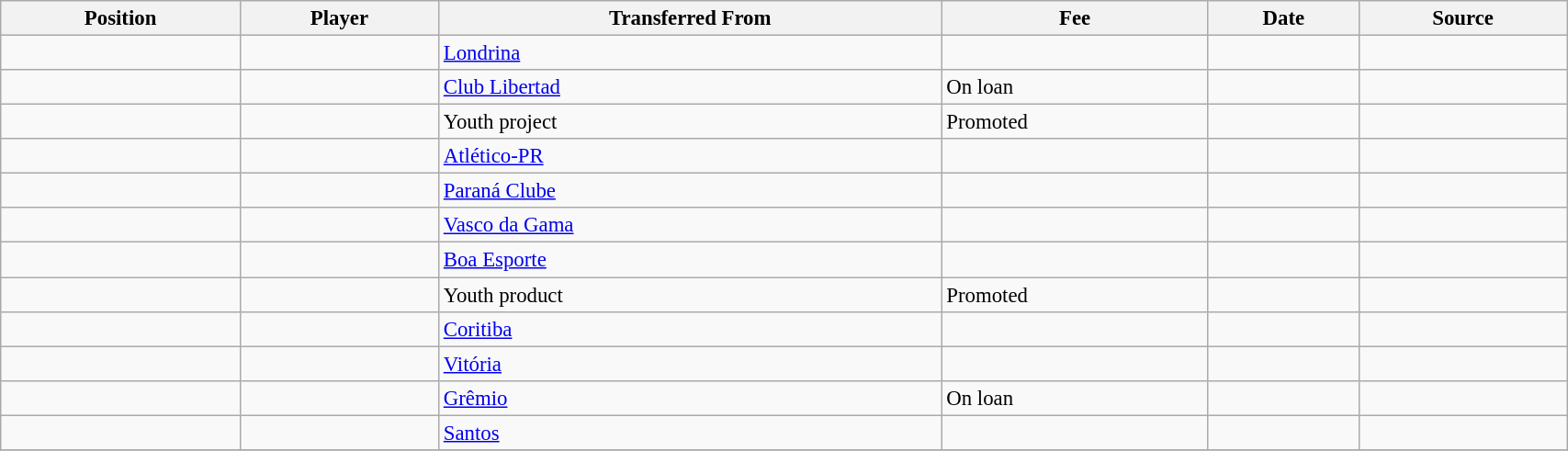<table class="wikitable sortable" style="width:90%; text-align:center; font-size:95%; text-align:left;">
<tr>
<th><strong>Position</strong></th>
<th><strong>Player</strong></th>
<th><strong>Transferred From</strong></th>
<th><strong>Fee</strong></th>
<th><strong>Date</strong></th>
<th><strong>Source</strong></th>
</tr>
<tr>
<td></td>
<td></td>
<td> <a href='#'>Londrina</a></td>
<td></td>
<td></td>
<td></td>
</tr>
<tr>
<td></td>
<td></td>
<td> <a href='#'>Club Libertad</a></td>
<td>On loan</td>
<td></td>
<td></td>
</tr>
<tr>
<td></td>
<td></td>
<td>Youth project</td>
<td>Promoted</td>
<td></td>
<td></td>
</tr>
<tr>
<td></td>
<td></td>
<td> <a href='#'>Atlético-PR</a></td>
<td></td>
<td></td>
<td></td>
</tr>
<tr>
<td></td>
<td></td>
<td> <a href='#'>Paraná Clube</a></td>
<td></td>
<td></td>
<td></td>
</tr>
<tr>
<td></td>
<td></td>
<td> <a href='#'>Vasco da Gama</a></td>
<td></td>
<td></td>
<td></td>
</tr>
<tr>
<td></td>
<td></td>
<td> <a href='#'>Boa Esporte</a></td>
<td></td>
<td></td>
<td></td>
</tr>
<tr>
<td></td>
<td></td>
<td>Youth product</td>
<td>Promoted</td>
<td></td>
<td></td>
</tr>
<tr>
<td></td>
<td></td>
<td> <a href='#'>Coritiba</a></td>
<td></td>
<td></td>
<td></td>
</tr>
<tr>
<td></td>
<td></td>
<td> <a href='#'>Vitória</a></td>
<td></td>
<td></td>
<td></td>
</tr>
<tr>
<td></td>
<td></td>
<td> <a href='#'>Grêmio</a></td>
<td>On loan</td>
<td></td>
<td></td>
</tr>
<tr>
<td></td>
<td></td>
<td> <a href='#'>Santos</a></td>
<td></td>
<td></td>
<td></td>
</tr>
<tr>
</tr>
</table>
